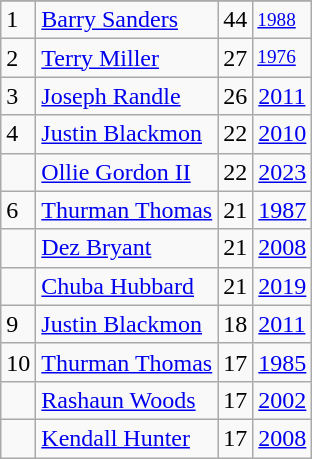<table class="wikitable">
<tr>
</tr>
<tr>
<td>1</td>
<td><a href='#'>Barry Sanders</a></td>
<td><abbr>44</abbr></td>
<td style="font-size:80%;"><a href='#'>1988</a></td>
</tr>
<tr>
<td>2</td>
<td><a href='#'>Terry Miller</a></td>
<td><abbr>27</abbr></td>
<td style="font-size:80%;"><a href='#'>1976</a></td>
</tr>
<tr>
<td>3</td>
<td><a href='#'>Joseph Randle</a></td>
<td><abbr>26</abbr></td>
<td><a href='#'>2011</a></td>
</tr>
<tr>
<td>4</td>
<td><a href='#'>Justin Blackmon</a></td>
<td><abbr>22</abbr></td>
<td><a href='#'>2010</a></td>
</tr>
<tr>
<td></td>
<td><a href='#'>Ollie Gordon II</a></td>
<td><abbr>22</abbr></td>
<td><a href='#'>2023</a></td>
</tr>
<tr>
<td>6</td>
<td><a href='#'>Thurman Thomas</a></td>
<td><abbr>21</abbr></td>
<td><a href='#'>1987</a></td>
</tr>
<tr>
<td></td>
<td><a href='#'>Dez Bryant</a></td>
<td><abbr>21</abbr></td>
<td><a href='#'>2008</a></td>
</tr>
<tr>
<td></td>
<td><a href='#'>Chuba Hubbard</a></td>
<td><abbr>21</abbr></td>
<td><a href='#'>2019</a></td>
</tr>
<tr>
<td>9</td>
<td><a href='#'>Justin Blackmon</a></td>
<td><abbr>18</abbr></td>
<td><a href='#'>2011</a></td>
</tr>
<tr>
<td>10</td>
<td><a href='#'>Thurman Thomas</a></td>
<td><abbr>17</abbr></td>
<td><a href='#'>1985</a></td>
</tr>
<tr>
<td></td>
<td><a href='#'>Rashaun Woods</a></td>
<td><abbr>17</abbr></td>
<td><a href='#'>2002</a></td>
</tr>
<tr>
<td></td>
<td><a href='#'>Kendall Hunter</a></td>
<td><abbr>17</abbr></td>
<td><a href='#'>2008</a></td>
</tr>
</table>
